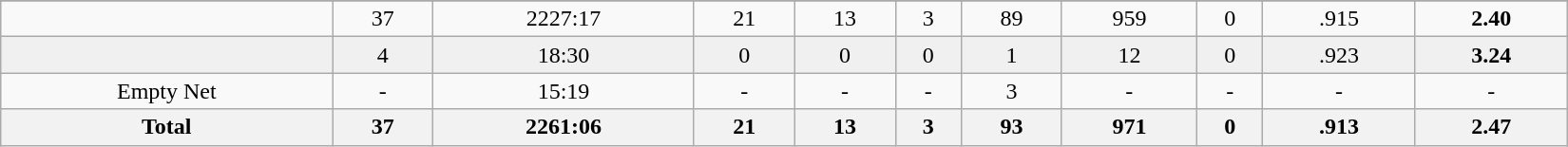<table class="wikitable sortable" width ="1100">
<tr align="center">
</tr>
<tr align="center" bgcolor="">
<td></td>
<td>37</td>
<td>2227:17</td>
<td>21</td>
<td>13</td>
<td>3</td>
<td>89</td>
<td>959</td>
<td>0</td>
<td>.915</td>
<td><strong>2.40</strong></td>
</tr>
<tr align="center" bgcolor="f0f0f0">
<td></td>
<td>4</td>
<td>18:30</td>
<td>0</td>
<td>0</td>
<td>0</td>
<td>1</td>
<td>12</td>
<td>0</td>
<td>.923</td>
<td><strong>3.24</strong></td>
</tr>
<tr align="center" bgcolor="">
<td>Empty Net</td>
<td>-</td>
<td>15:19</td>
<td>-</td>
<td>-</td>
<td>-</td>
<td>3</td>
<td>-</td>
<td>-</td>
<td>-</td>
<td>-</td>
</tr>
<tr>
<th>Total</th>
<th>37</th>
<th>2261:06</th>
<th>21</th>
<th>13</th>
<th>3</th>
<th>93</th>
<th>971</th>
<th>0</th>
<th>.913</th>
<th>2.47</th>
</tr>
</table>
